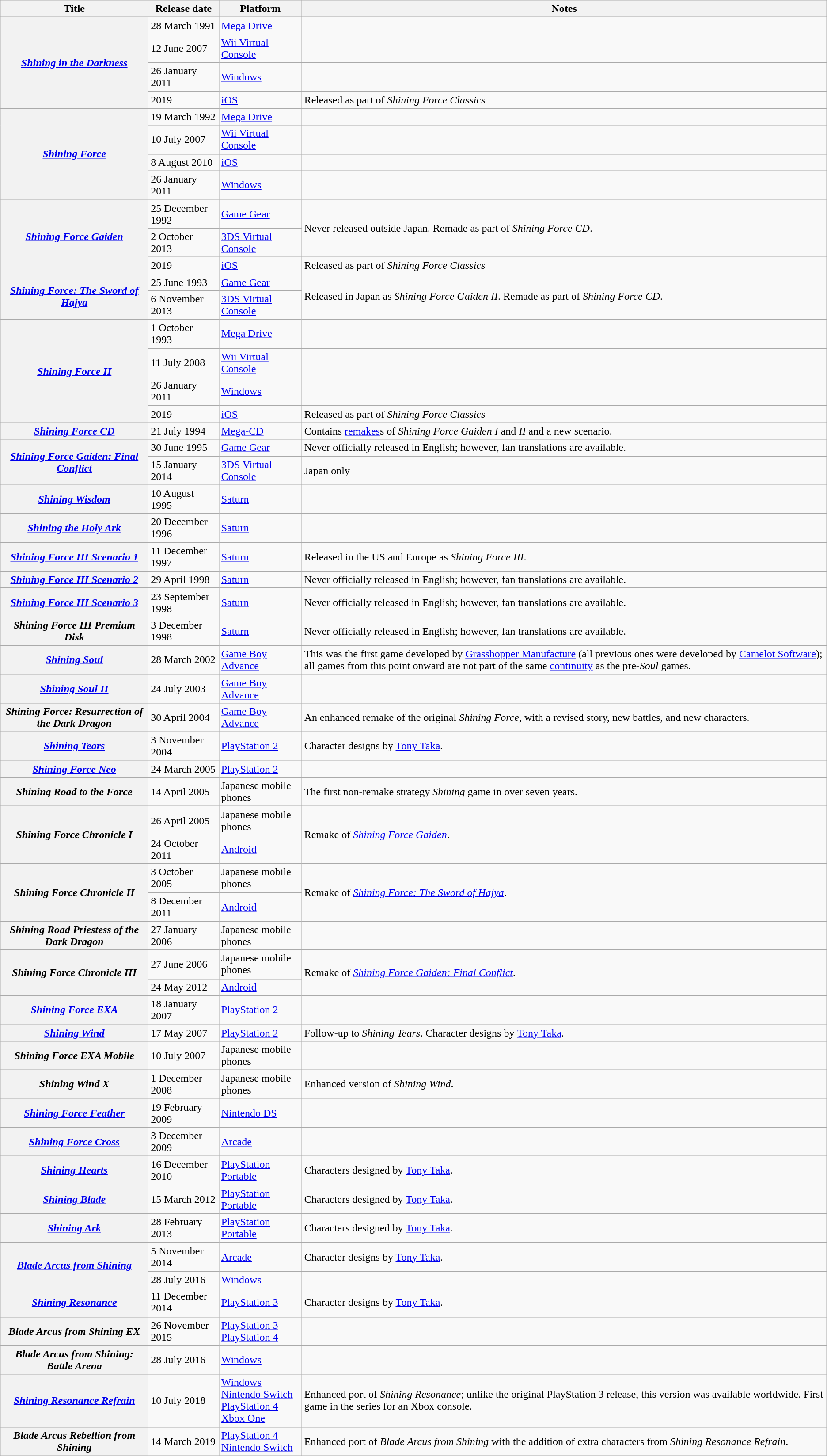<table class="wikitable sortable">
<tr>
<th scope="col">Title</th>
<th scope="col" data-sort-type="date">Release date</th>
<th scope="col">Platform</th>
<th scope="col" class=unsortable>Notes</th>
</tr>
<tr>
<th scope="row" rowspan=4><em><a href='#'>Shining in the Darkness</a></em></th>
<td>28 March 1991</td>
<td><a href='#'>Mega Drive</a></td>
<td></td>
</tr>
<tr>
<td>12 June 2007</td>
<td><a href='#'>Wii Virtual Console</a></td>
<td></td>
</tr>
<tr>
<td>26 January 2011</td>
<td><a href='#'>Windows</a></td>
<td></td>
</tr>
<tr>
<td>2019</td>
<td><a href='#'>iOS</a></td>
<td rowspan=1>Released as part of <em>Shining Force Classics</em></td>
</tr>
<tr>
<th scope="row" rowspan=4><em><a href='#'>Shining Force</a></em></th>
<td>19 March 1992</td>
<td><a href='#'>Mega Drive</a></td>
<td></td>
</tr>
<tr>
<td>10 July 2007</td>
<td><a href='#'>Wii Virtual Console</a></td>
<td></td>
</tr>
<tr>
<td>8 August 2010</td>
<td><a href='#'>iOS</a></td>
<td></td>
</tr>
<tr>
<td>26 January 2011</td>
<td><a href='#'>Windows</a></td>
<td></td>
</tr>
<tr>
<th scope="row" rowspan=3><em><a href='#'>Shining Force Gaiden</a></em></th>
<td>25 December 1992</td>
<td><a href='#'>Game Gear</a></td>
<td rowspan=2>Never released outside Japan. Remade as part of <em>Shining Force CD</em>.</td>
</tr>
<tr>
<td>2 October 2013</td>
<td><a href='#'>3DS Virtual Console</a></td>
</tr>
<tr>
<td>2019</td>
<td><a href='#'>iOS</a></td>
<td rowspan=1>Released as part of <em>Shining Force Classics</em></td>
</tr>
<tr>
<th scope="row" rowspan=2><em><a href='#'>Shining Force: The Sword of Hajya</a></em></th>
<td>25 June 1993</td>
<td><a href='#'>Game Gear</a></td>
<td rowspan=2>Released in Japan as <em>Shining Force Gaiden II</em>. Remade as part of <em>Shining Force CD</em>.</td>
</tr>
<tr>
<td>6 November 2013</td>
<td><a href='#'>3DS Virtual Console</a></td>
</tr>
<tr>
<th scope="row" rowspan=4><em><a href='#'>Shining Force II</a></em></th>
<td>1 October 1993</td>
<td><a href='#'>Mega Drive</a></td>
<td></td>
</tr>
<tr>
<td>11 July 2008</td>
<td><a href='#'>Wii Virtual Console</a></td>
<td></td>
</tr>
<tr>
<td>26 January 2011</td>
<td><a href='#'>Windows</a></td>
<td></td>
</tr>
<tr>
<td>2019</td>
<td><a href='#'>iOS</a></td>
<td rowspan=1>Released as part of <em>Shining Force Classics</em></td>
</tr>
<tr>
<th scope="row"><em><a href='#'>Shining Force CD</a></em></th>
<td>21 July 1994</td>
<td><a href='#'>Mega-CD</a></td>
<td>Contains <a href='#'>remakes</a>s of <em>Shining Force Gaiden I</em> and <em>II</em> and a new scenario.</td>
</tr>
<tr>
<th scope="row" rowspan=2><em><a href='#'>Shining Force Gaiden: Final Conflict</a></em></th>
<td>30 June 1995</td>
<td><a href='#'>Game Gear</a></td>
<td>Never officially released in English; however, fan translations are available.</td>
</tr>
<tr>
<td>15 January 2014</td>
<td><a href='#'>3DS Virtual Console</a></td>
<td>Japan only</td>
</tr>
<tr>
<th scope="row"><em><a href='#'>Shining Wisdom</a></em></th>
<td>10 August 1995</td>
<td><a href='#'>Saturn</a></td>
<td></td>
</tr>
<tr>
<th scope="row"><em><a href='#'>Shining the Holy Ark</a></em></th>
<td>20 December 1996</td>
<td><a href='#'>Saturn</a></td>
<td></td>
</tr>
<tr>
<th scope="row"><em><a href='#'>Shining Force III Scenario 1</a></em></th>
<td>11 December 1997</td>
<td><a href='#'>Saturn</a></td>
<td>Released in the US and Europe as <em>Shining Force III</em>.</td>
</tr>
<tr>
<th scope="row"><em><a href='#'>Shining Force III Scenario 2</a></em></th>
<td>29 April 1998</td>
<td><a href='#'>Saturn</a></td>
<td>Never officially released in English; however, fan translations are available.</td>
</tr>
<tr>
<th scope="row"><em><a href='#'>Shining Force III Scenario 3</a></em></th>
<td>23 September 1998</td>
<td><a href='#'>Saturn</a></td>
<td>Never officially released in English; however, fan translations are available.</td>
</tr>
<tr>
<th scope="row"><em>Shining Force III Premium Disk</em></th>
<td>3 December 1998</td>
<td><a href='#'>Saturn</a></td>
<td>Never officially released in English; however, fan translations are available.</td>
</tr>
<tr>
<th scope="row"><em><a href='#'>Shining Soul</a></em></th>
<td>28 March 2002</td>
<td><a href='#'>Game Boy Advance</a></td>
<td>This was the first game developed by <a href='#'>Grasshopper Manufacture</a> (all previous ones were developed by <a href='#'>Camelot Software</a>); all games from this point onward are not part of the same <a href='#'>continuity</a> as the pre-<em>Soul</em> games.</td>
</tr>
<tr>
<th scope="row"><em><a href='#'>Shining Soul II</a></em></th>
<td>24 July 2003</td>
<td><a href='#'>Game Boy Advance</a></td>
<td></td>
</tr>
<tr>
<th scope="row"><em>Shining Force: Resurrection of the Dark Dragon</em></th>
<td>30 April 2004</td>
<td><a href='#'>Game Boy Advance</a></td>
<td>An enhanced remake of the original <em>Shining Force</em>, with a revised story, new battles, and new characters.</td>
</tr>
<tr>
<th scope="row"><em><a href='#'>Shining Tears</a></em></th>
<td>3 November 2004</td>
<td><a href='#'>PlayStation 2</a></td>
<td>Character designs by <a href='#'>Tony Taka</a>.</td>
</tr>
<tr>
<th scope="row"><em><a href='#'>Shining Force Neo</a></em></th>
<td>24 March 2005</td>
<td><a href='#'>PlayStation 2</a></td>
<td></td>
</tr>
<tr>
<th scope="row"><em>Shining Road to the Force</em></th>
<td>14 April 2005</td>
<td>Japanese mobile phones</td>
<td>The first non-remake strategy <em>Shining</em> game in over seven years.</td>
</tr>
<tr>
<th scope="row" rowspan=2><em>Shining Force Chronicle I</em></th>
<td>26 April 2005</td>
<td>Japanese mobile phones</td>
<td rowspan=2>Remake of <em><a href='#'>Shining Force Gaiden</a></em>.</td>
</tr>
<tr>
<td>24 October 2011</td>
<td><a href='#'>Android</a></td>
</tr>
<tr>
<th scope="row" rowspan=2><em>Shining Force Chronicle II</em></th>
<td>3 October 2005</td>
<td>Japanese mobile phones</td>
<td rowspan=2>Remake of <em><a href='#'>Shining Force: The Sword of Hajya</a></em>.</td>
</tr>
<tr>
<td>8 December 2011</td>
<td><a href='#'>Android</a></td>
</tr>
<tr>
<th scope="row"><em>Shining Road Priestess of the Dark Dragon</em></th>
<td>27 January 2006</td>
<td>Japanese mobile phones</td>
<td></td>
</tr>
<tr>
<th scope="row" rowspan=2><em>Shining Force Chronicle III</em></th>
<td>27 June 2006</td>
<td>Japanese mobile phones</td>
<td rowspan=2>Remake of <em><a href='#'>Shining Force Gaiden: Final Conflict</a></em>.</td>
</tr>
<tr>
<td>24 May 2012</td>
<td><a href='#'>Android</a></td>
</tr>
<tr>
<th scope="row"><em><a href='#'>Shining Force EXA</a></em></th>
<td>18 January 2007</td>
<td><a href='#'>PlayStation 2</a></td>
<td></td>
</tr>
<tr>
<th scope="row"><em><a href='#'>Shining Wind</a></em></th>
<td>17 May 2007</td>
<td><a href='#'>PlayStation 2</a></td>
<td>Follow-up to <em>Shining Tears</em>. Character designs by <a href='#'>Tony Taka</a>.</td>
</tr>
<tr>
<th scope="row"><em>Shining Force EXA Mobile</em></th>
<td>10 July 2007</td>
<td>Japanese mobile phones</td>
<td></td>
</tr>
<tr>
<th scope="row"><em>Shining Wind X</em></th>
<td>1 December 2008</td>
<td>Japanese mobile phones</td>
<td>Enhanced version of <em>Shining Wind</em>.</td>
</tr>
<tr>
<th scope="row"><em><a href='#'>Shining Force Feather</a></em></th>
<td>19 February 2009</td>
<td><a href='#'>Nintendo DS</a></td>
<td></td>
</tr>
<tr>
<th scope="row"><em><a href='#'>Shining Force Cross</a></em></th>
<td>3 December 2009</td>
<td><a href='#'>Arcade</a></td>
<td></td>
</tr>
<tr>
<th scope="row"><em><a href='#'>Shining Hearts</a></em></th>
<td>16 December 2010</td>
<td><a href='#'>PlayStation Portable</a></td>
<td>Characters designed by <a href='#'>Tony Taka</a>.</td>
</tr>
<tr>
<th scope="row"><em><a href='#'>Shining Blade</a></em></th>
<td>15 March 2012</td>
<td><a href='#'>PlayStation Portable</a></td>
<td>Characters designed by <a href='#'>Tony Taka</a>.</td>
</tr>
<tr>
<th scope="row"><em><a href='#'>Shining Ark</a></em></th>
<td>28 February 2013</td>
<td><a href='#'>PlayStation Portable</a></td>
<td>Characters designed by <a href='#'>Tony Taka</a>.</td>
</tr>
<tr>
<th scope="row" rowspan=2><em><a href='#'>Blade Arcus from Shining</a></em></th>
<td>5 November 2014</td>
<td><a href='#'>Arcade</a></td>
<td>Character designs by <a href='#'>Tony Taka</a>.</td>
</tr>
<tr>
<td>28 July 2016</td>
<td><a href='#'>Windows</a></td>
<td></td>
</tr>
<tr>
<th scope="row"><em><a href='#'>Shining Resonance</a></em></th>
<td>11 December 2014</td>
<td><a href='#'>PlayStation 3</a></td>
<td>Character designs by <a href='#'>Tony Taka</a>.</td>
</tr>
<tr>
<th scope="row"><em>Blade Arcus from Shining EX</em></th>
<td>26 November 2015</td>
<td><a href='#'>PlayStation 3</a><br><a href='#'>PlayStation 4</a></td>
<td></td>
</tr>
<tr>
<th scope="row"><em>Blade Arcus from Shining: Battle Arena</em></th>
<td>28 July 2016</td>
<td><a href='#'>Windows</a></td>
<td></td>
</tr>
<tr>
<th scope="row"><em><a href='#'>Shining Resonance Refrain</a></em></th>
<td>10 July 2018</td>
<td><a href='#'>Windows</a><br><a href='#'>Nintendo Switch</a><br><a href='#'>PlayStation 4</a><br><a href='#'>Xbox One</a></td>
<td>Enhanced port of <em>Shining Resonance</em>; unlike the original PlayStation 3 release, this version was available worldwide. First game in the series for an Xbox console.</td>
</tr>
<tr>
<th scope="row"><em>Blade Arcus Rebellion from Shining</em></th>
<td>14 March 2019</td>
<td><a href='#'>PlayStation 4</a><br><a href='#'>Nintendo Switch</a></td>
<td>Enhanced port of <em>Blade Arcus from Shining</em> with the addition of extra characters from <em>Shining Resonance Refrain</em>.</td>
</tr>
</table>
